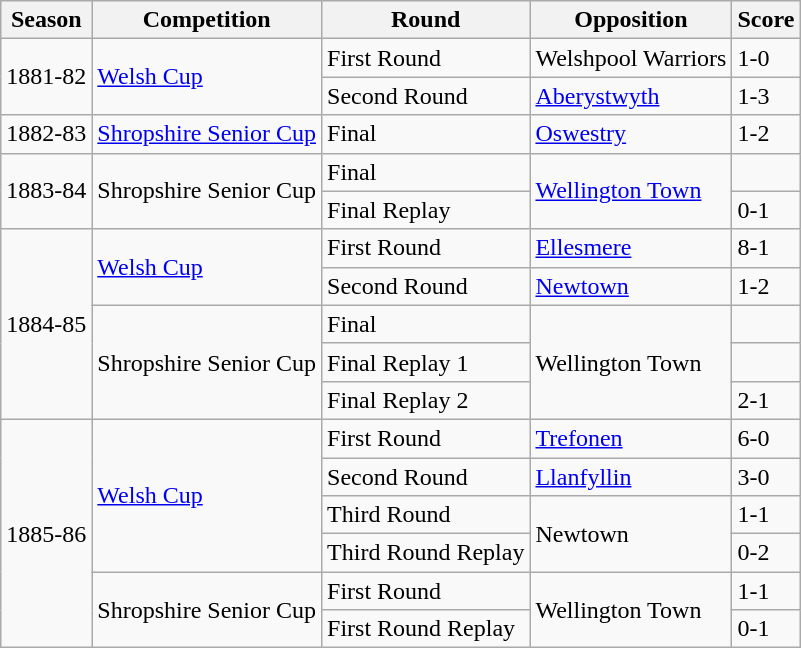<table class="wikitable">
<tr>
<th>Season</th>
<th>Competition</th>
<th>Round</th>
<th>Opposition</th>
<th>Score</th>
</tr>
<tr>
<td rowspan="2">1881-82</td>
<td rowspan="2"><a href='#'>Welsh Cup</a></td>
<td>First Round</td>
<td>Welshpool Warriors</td>
<td>1-0</td>
</tr>
<tr>
<td>Second Round</td>
<td><a href='#'>Aberystwyth</a></td>
<td>1-3</td>
</tr>
<tr>
<td>1882-83</td>
<td><a href='#'>Shropshire Senior Cup</a></td>
<td>Final</td>
<td><a href='#'>Oswestry</a></td>
<td>1-2</td>
</tr>
<tr>
<td rowspan="2">1883-84</td>
<td rowspan="2">Shropshire Senior Cup</td>
<td>Final</td>
<td rowspan="2"><a href='#'>Wellington Town</a></td>
<td></td>
</tr>
<tr>
<td>Final Replay</td>
<td>0-1</td>
</tr>
<tr>
<td rowspan="5">1884-85</td>
<td rowspan="2"><a href='#'>Welsh Cup</a></td>
<td>First Round</td>
<td><a href='#'>Ellesmere</a></td>
<td>8-1</td>
</tr>
<tr>
<td>Second Round</td>
<td><a href='#'>Newtown</a></td>
<td>1-2</td>
</tr>
<tr>
<td rowspan="3">Shropshire Senior Cup</td>
<td>Final</td>
<td rowspan="3">Wellington Town</td>
<td></td>
</tr>
<tr>
<td>Final Replay 1</td>
<td></td>
</tr>
<tr>
<td>Final Replay 2</td>
<td>2-1</td>
</tr>
<tr>
<td rowspan="6">1885-86</td>
<td rowspan="4"><a href='#'>Welsh Cup</a></td>
<td>First Round</td>
<td><a href='#'>Trefonen</a></td>
<td>6-0</td>
</tr>
<tr>
<td>Second Round</td>
<td><a href='#'>Llanfyllin</a></td>
<td>3-0</td>
</tr>
<tr>
<td>Third Round</td>
<td rowspan="2">Newtown</td>
<td>1-1</td>
</tr>
<tr>
<td>Third Round Replay</td>
<td>0-2</td>
</tr>
<tr>
<td rowspan="2">Shropshire Senior Cup</td>
<td>First Round</td>
<td rowspan="2">Wellington Town</td>
<td>1-1</td>
</tr>
<tr>
<td>First Round Replay</td>
<td>0-1</td>
</tr>
</table>
